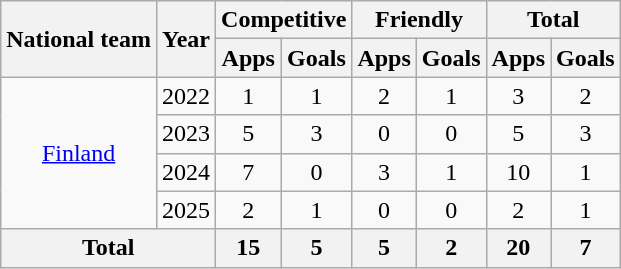<table class="wikitable" style="text-align:center">
<tr>
<th rowspan="2">National team</th>
<th rowspan="2">Year</th>
<th colspan="2">Competitive</th>
<th colspan="2">Friendly</th>
<th colspan="2">Total</th>
</tr>
<tr>
<th>Apps</th>
<th>Goals</th>
<th>Apps</th>
<th>Goals</th>
<th>Apps</th>
<th>Goals</th>
</tr>
<tr>
<td rowspan="4"><a href='#'>Finland</a></td>
<td>2022</td>
<td>1</td>
<td>1</td>
<td>2</td>
<td>1</td>
<td>3</td>
<td>2</td>
</tr>
<tr>
<td>2023</td>
<td>5</td>
<td>3</td>
<td>0</td>
<td>0</td>
<td>5</td>
<td>3</td>
</tr>
<tr>
<td>2024</td>
<td>7</td>
<td>0</td>
<td>3</td>
<td>1</td>
<td>10</td>
<td>1</td>
</tr>
<tr>
<td>2025</td>
<td>2</td>
<td>1</td>
<td>0</td>
<td>0</td>
<td>2</td>
<td>1</td>
</tr>
<tr>
<th colspan="2">Total</th>
<th>15</th>
<th>5</th>
<th>5</th>
<th>2</th>
<th>20</th>
<th>7</th>
</tr>
</table>
